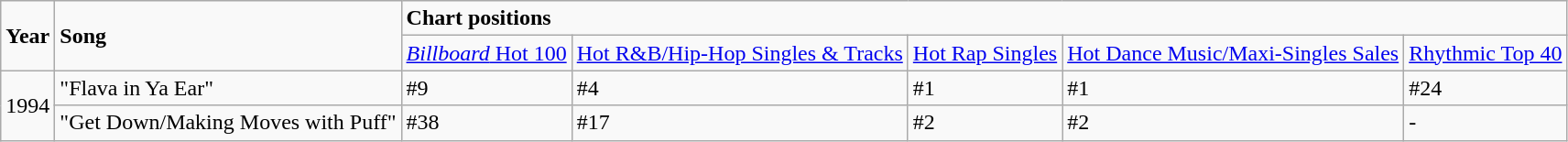<table class="wikitable">
<tr>
<td rowspan="2"><strong>Year</strong></td>
<td rowspan="2"><strong>Song</strong></td>
<td colspan="5"><strong>Chart positions</strong></td>
</tr>
<tr>
<td><a href='#'><em>Billboard</em> Hot 100</a></td>
<td><a href='#'>Hot R&B/Hip-Hop Singles & Tracks</a></td>
<td><a href='#'>Hot Rap Singles</a></td>
<td><a href='#'>Hot Dance Music/Maxi-Singles Sales</a></td>
<td><a href='#'>Rhythmic Top 40</a></td>
</tr>
<tr>
<td rowspan="2">1994</td>
<td>"Flava in Ya Ear"</td>
<td>#9</td>
<td>#4</td>
<td>#1</td>
<td>#1</td>
<td>#24</td>
</tr>
<tr>
<td>"Get Down/Making Moves with Puff"</td>
<td>#38</td>
<td>#17</td>
<td>#2</td>
<td>#2</td>
<td>-</td>
</tr>
</table>
